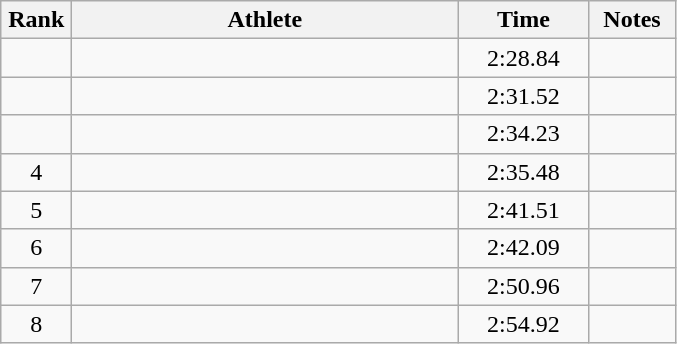<table class="wikitable" style="text-align:center">
<tr>
<th width=40>Rank</th>
<th width=250>Athlete</th>
<th width=80>Time</th>
<th width=50>Notes</th>
</tr>
<tr>
<td></td>
<td align=left></td>
<td>2:28.84</td>
<td></td>
</tr>
<tr>
<td></td>
<td align=left></td>
<td>2:31.52</td>
<td></td>
</tr>
<tr>
<td></td>
<td align=left></td>
<td>2:34.23</td>
<td></td>
</tr>
<tr>
<td>4</td>
<td align=left></td>
<td>2:35.48</td>
<td></td>
</tr>
<tr>
<td>5</td>
<td align=left></td>
<td>2:41.51</td>
<td></td>
</tr>
<tr>
<td>6</td>
<td align=left></td>
<td>2:42.09</td>
<td></td>
</tr>
<tr>
<td>7</td>
<td align=left></td>
<td>2:50.96</td>
<td></td>
</tr>
<tr>
<td>8</td>
<td align=left></td>
<td>2:54.92</td>
<td></td>
</tr>
</table>
